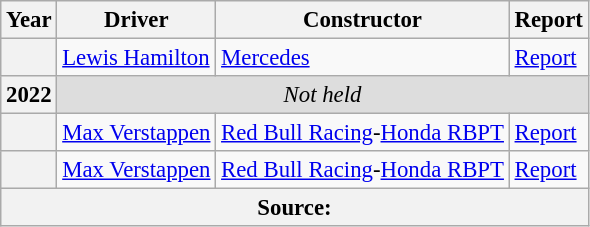<table class="wikitable" style="font-size: 95%;">
<tr>
<th>Year</th>
<th>Driver</th>
<th>Constructor</th>
<th>Report</th>
</tr>
<tr>
<th></th>
<td> <a href='#'>Lewis Hamilton</a></td>
<td><a href='#'>Mercedes</a></td>
<td><a href='#'>Report</a></td>
</tr>
<tr>
<th>2022</th>
<td align=center colspan="3" style="background:#ddd;"><em>Not held</em></td>
</tr>
<tr>
<th></th>
<td> <a href='#'>Max Verstappen</a></td>
<td><a href='#'>Red Bull Racing</a>-<a href='#'>Honda RBPT</a></td>
<td><a href='#'>Report</a></td>
</tr>
<tr>
<th></th>
<td> <a href='#'>Max Verstappen</a></td>
<td><a href='#'>Red Bull Racing</a>-<a href='#'>Honda RBPT</a></td>
<td><a href='#'>Report</a></td>
</tr>
<tr>
<th colspan=4>Source:</th>
</tr>
</table>
